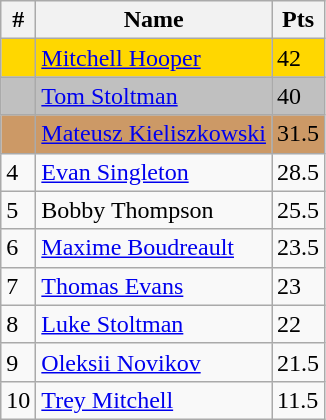<table class="wikitable">
<tr>
<th>#</th>
<th>Name</th>
<th>Pts</th>
</tr>
<tr style="background:gold;">
<td></td>
<td> <a href='#'>Mitchell Hooper</a></td>
<td>42</td>
</tr>
<tr style="background:silver;">
<td></td>
<td> <a href='#'>Tom Stoltman</a></td>
<td>40</td>
</tr>
<tr style="background:#c96;">
<td></td>
<td> <a href='#'>Mateusz Kieliszkowski</a></td>
<td>31.5</td>
</tr>
<tr>
<td>4</td>
<td> <a href='#'>Evan Singleton</a></td>
<td>28.5</td>
</tr>
<tr>
<td>5</td>
<td> Bobby Thompson</td>
<td>25.5</td>
</tr>
<tr>
<td>6</td>
<td> <a href='#'>Maxime Boudreault</a></td>
<td>23.5</td>
</tr>
<tr>
<td>7</td>
<td> <a href='#'>Thomas Evans</a></td>
<td>23</td>
</tr>
<tr>
<td>8</td>
<td> <a href='#'>Luke Stoltman</a></td>
<td>22</td>
</tr>
<tr>
<td>9</td>
<td> <a href='#'>Oleksii Novikov</a></td>
<td>21.5</td>
</tr>
<tr>
<td>10</td>
<td> <a href='#'>Trey Mitchell</a></td>
<td>11.5</td>
</tr>
</table>
